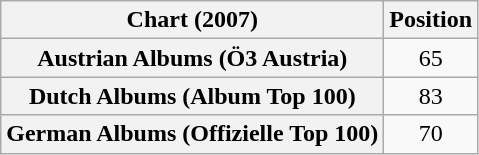<table class="wikitable sortable plainrowheaders" style="text-align:center">
<tr>
<th scope="col">Chart (2007)</th>
<th scope="col">Position</th>
</tr>
<tr>
<th scope="row">Austrian Albums (Ö3 Austria)</th>
<td>65</td>
</tr>
<tr>
<th scope="row">Dutch Albums (Album Top 100)</th>
<td>83</td>
</tr>
<tr>
<th scope="row">German Albums (Offizielle Top 100)</th>
<td>70</td>
</tr>
</table>
